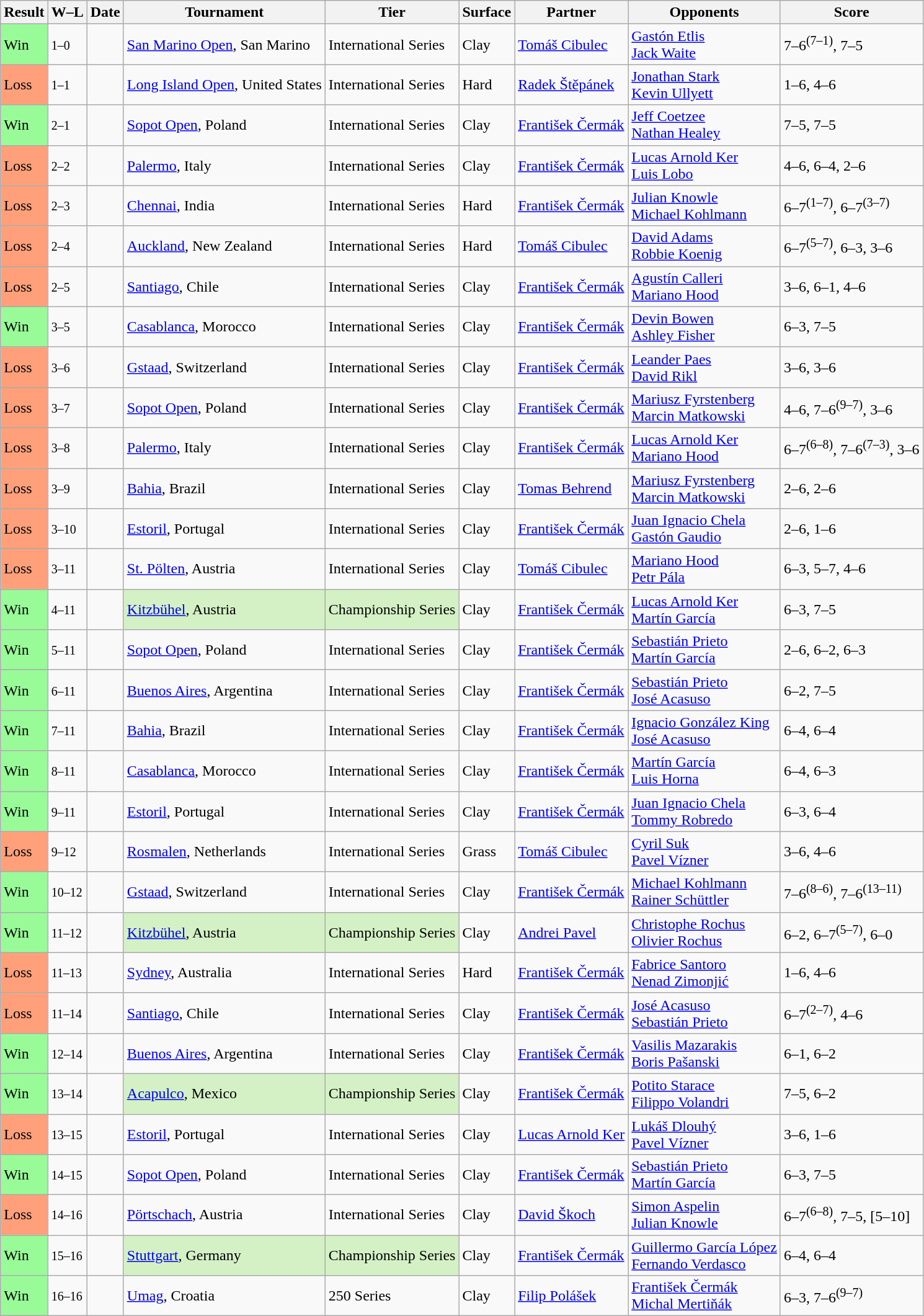<table class="sortable wikitable">
<tr>
<th>Result</th>
<th class="unsortable">W–L</th>
<th>Date</th>
<th>Tournament</th>
<th>Tier</th>
<th>Surface</th>
<th>Partner</th>
<th>Opponents</th>
<th class="unsortable">Score</th>
</tr>
<tr>
<td style="background:#98fb98;">Win</td>
<td><small>1–0</small></td>
<td><a href='#'></a></td>
<td><a href='#'>San Marino Open</a>, San Marino</td>
<td>International Series</td>
<td>Clay</td>
<td> <a href='#'>Tomáš Cibulec</a></td>
<td> <a href='#'>Gastón Etlis</a> <br>  <a href='#'>Jack Waite</a></td>
<td>7–6<sup>(7–1)</sup>, 7–5</td>
</tr>
<tr>
<td style="background:#ffa07a;">Loss</td>
<td><small>1–1</small></td>
<td><a href='#'></a></td>
<td><a href='#'>Long Island Open</a>, United States</td>
<td>International Series</td>
<td>Hard</td>
<td> <a href='#'>Radek Štěpánek</a></td>
<td> <a href='#'>Jonathan Stark</a> <br>  <a href='#'>Kevin Ullyett</a></td>
<td>1–6, 4–6</td>
</tr>
<tr>
<td style="background:#98fb98;">Win</td>
<td><small>2–1</small></td>
<td><a href='#'></a></td>
<td><a href='#'>Sopot Open</a>, Poland</td>
<td>International Series</td>
<td>Clay</td>
<td> <a href='#'>František Čermák</a></td>
<td> <a href='#'>Jeff Coetzee</a> <br>  <a href='#'>Nathan Healey</a></td>
<td>7–5, 7–5</td>
</tr>
<tr>
<td style="background:#ffa07a;">Loss</td>
<td><small>2–2</small></td>
<td><a href='#'></a></td>
<td><a href='#'>Palermo</a>, Italy</td>
<td>International Series</td>
<td>Clay</td>
<td> <a href='#'>František Čermák</a></td>
<td> <a href='#'>Lucas Arnold Ker</a> <br>  <a href='#'>Luis Lobo</a></td>
<td>4–6, 6–4, 2–6</td>
</tr>
<tr>
<td style="background:#ffa07a;">Loss</td>
<td><small>2–3</small></td>
<td><a href='#'></a></td>
<td><a href='#'>Chennai</a>, India</td>
<td>International Series</td>
<td>Hard</td>
<td> <a href='#'>František Čermák</a></td>
<td> <a href='#'>Julian Knowle</a> <br>  <a href='#'>Michael Kohlmann</a></td>
<td>6–7<sup>(1–7)</sup>, 6–7<sup>(3–7)</sup></td>
</tr>
<tr>
<td style="background:#ffa07a;">Loss</td>
<td><small>2–4</small></td>
<td><a href='#'></a></td>
<td><a href='#'>Auckland</a>, New Zealand</td>
<td>International Series</td>
<td>Hard</td>
<td> <a href='#'>Tomáš Cibulec</a></td>
<td> <a href='#'>David Adams</a> <br>  <a href='#'>Robbie Koenig</a></td>
<td>6–7<sup>(5–7)</sup>, 6–3, 3–6</td>
</tr>
<tr>
<td style="background:#ffa07a;">Loss</td>
<td><small>2–5</small></td>
<td><a href='#'></a></td>
<td><a href='#'>Santiago</a>, Chile</td>
<td>International Series</td>
<td>Clay</td>
<td> <a href='#'>František Čermák</a></td>
<td> <a href='#'>Agustín Calleri</a> <br>  <a href='#'>Mariano Hood</a></td>
<td>3–6, 6–1, 4–6</td>
</tr>
<tr>
<td style="background:#98fb98;">Win</td>
<td><small>3–5</small></td>
<td><a href='#'></a></td>
<td><a href='#'>Casablanca</a>, Morocco</td>
<td>International Series</td>
<td>Clay</td>
<td> <a href='#'>František Čermák</a></td>
<td> <a href='#'>Devin Bowen</a> <br>  <a href='#'>Ashley Fisher</a></td>
<td>6–3, 7–5</td>
</tr>
<tr>
<td style="background:#ffa07a;">Loss</td>
<td><small>3–6</small></td>
<td><a href='#'></a></td>
<td><a href='#'>Gstaad</a>, Switzerland</td>
<td>International Series</td>
<td>Clay</td>
<td> <a href='#'>František Čermák</a></td>
<td> <a href='#'>Leander Paes</a> <br>  <a href='#'>David Rikl</a></td>
<td>3–6, 3–6</td>
</tr>
<tr>
<td style="background:#ffa07a;">Loss</td>
<td><small>3–7</small></td>
<td><a href='#'></a></td>
<td><a href='#'>Sopot Open</a>, Poland</td>
<td>International Series</td>
<td>Clay</td>
<td> <a href='#'>František Čermák</a></td>
<td> <a href='#'>Mariusz Fyrstenberg</a> <br>  <a href='#'>Marcin Matkowski</a></td>
<td>4–6, 7–6<sup>(9–7)</sup>, 3–6</td>
</tr>
<tr>
<td style="background:#ffa07a;">Loss</td>
<td><small>3–8</small></td>
<td><a href='#'></a></td>
<td><a href='#'>Palermo</a>, Italy</td>
<td>International Series</td>
<td>Clay</td>
<td> <a href='#'>František Čermák</a></td>
<td> <a href='#'>Lucas Arnold Ker</a> <br>  <a href='#'>Mariano Hood</a></td>
<td>6–7<sup>(6–8)</sup>, 7–6<sup>(7–3)</sup>, 3–6</td>
</tr>
<tr>
<td style="background:#ffa07a;">Loss</td>
<td><small>3–9</small></td>
<td><a href='#'></a></td>
<td><a href='#'>Bahia</a>, Brazil</td>
<td>International Series</td>
<td>Clay</td>
<td> <a href='#'>Tomas Behrend</a></td>
<td> <a href='#'>Mariusz Fyrstenberg</a> <br>  <a href='#'>Marcin Matkowski</a></td>
<td>2–6, 2–6</td>
</tr>
<tr>
<td style="background:#ffa07a;">Loss</td>
<td><small>3–10</small></td>
<td><a href='#'></a></td>
<td><a href='#'>Estoril</a>, Portugal</td>
<td>International Series</td>
<td>Clay</td>
<td> <a href='#'>František Čermák</a></td>
<td> <a href='#'>Juan Ignacio Chela</a> <br>  <a href='#'>Gastón Gaudio</a></td>
<td>2–6, 1–6</td>
</tr>
<tr>
<td style="background:#ffa07a;">Loss</td>
<td><small>3–11</small></td>
<td><a href='#'></a></td>
<td><a href='#'>St. Pölten</a>, Austria</td>
<td>International Series</td>
<td>Clay</td>
<td> <a href='#'>Tomáš Cibulec</a></td>
<td> <a href='#'>Mariano Hood</a> <br>  <a href='#'>Petr Pála</a></td>
<td>6–3, 5–7, 4–6</td>
</tr>
<tr>
<td style="background:#98fb98;">Win</td>
<td><small>4–11</small></td>
<td><a href='#'></a></td>
<td style="background:#D4F1C5;"><a href='#'>Kitzbühel</a>, Austria</td>
<td style="background:#D4F1C5;">Championship Series</td>
<td>Clay</td>
<td> <a href='#'>František Čermák</a></td>
<td> <a href='#'>Lucas Arnold Ker</a> <br>  <a href='#'>Martín García</a></td>
<td>6–3, 7–5</td>
</tr>
<tr>
<td style="background:#98fb98;">Win</td>
<td><small>5–11</small></td>
<td><a href='#'></a></td>
<td><a href='#'>Sopot Open</a>, Poland</td>
<td>International Series</td>
<td>Clay</td>
<td> <a href='#'>František Čermák</a></td>
<td> <a href='#'>Sebastián Prieto</a> <br>  <a href='#'>Martín García</a></td>
<td>2–6, 6–2, 6–3</td>
</tr>
<tr>
<td style="background:#98fb98;">Win</td>
<td><small>6–11</small></td>
<td><a href='#'></a></td>
<td><a href='#'>Buenos Aires</a>, Argentina</td>
<td>International Series</td>
<td>Clay</td>
<td> <a href='#'>František Čermák</a></td>
<td> <a href='#'>Sebastián Prieto</a> <br>  <a href='#'>José Acasuso</a></td>
<td>6–2, 7–5</td>
</tr>
<tr>
<td style="background:#98fb98;">Win</td>
<td><small>7–11</small></td>
<td><a href='#'></a></td>
<td><a href='#'>Bahia</a>, Brazil</td>
<td>International Series</td>
<td>Clay</td>
<td> <a href='#'>František Čermák</a></td>
<td> <a href='#'>Ignacio González King</a> <br>  <a href='#'>José Acasuso</a></td>
<td>6–4, 6–4</td>
</tr>
<tr>
<td style="background:#98fb98;">Win</td>
<td><small>8–11</small></td>
<td><a href='#'></a></td>
<td><a href='#'>Casablanca</a>, Morocco</td>
<td>International Series</td>
<td>Clay</td>
<td> <a href='#'>František Čermák</a></td>
<td> <a href='#'>Martín García</a> <br>  <a href='#'>Luis Horna</a></td>
<td>6–4, 6–3</td>
</tr>
<tr>
<td style="background:#98fb98;">Win</td>
<td><small>9–11</small></td>
<td><a href='#'></a></td>
<td><a href='#'>Estoril</a>, Portugal</td>
<td>International Series</td>
<td>Clay</td>
<td> <a href='#'>František Čermák</a></td>
<td> <a href='#'>Juan Ignacio Chela</a> <br>  <a href='#'>Tommy Robredo</a></td>
<td>6–3, 6–4</td>
</tr>
<tr>
<td style="background:#ffa07a;">Loss</td>
<td><small>9–12</small></td>
<td><a href='#'></a></td>
<td><a href='#'>Rosmalen</a>, Netherlands</td>
<td>International Series</td>
<td>Grass</td>
<td> <a href='#'>Tomáš Cibulec</a></td>
<td> <a href='#'>Cyril Suk</a> <br>  <a href='#'>Pavel Vízner</a></td>
<td>3–6, 4–6</td>
</tr>
<tr>
<td style="background:#98fb98;">Win</td>
<td><small>10–12</small></td>
<td><a href='#'></a></td>
<td><a href='#'>Gstaad</a>, Switzerland</td>
<td>International Series</td>
<td>Clay</td>
<td> <a href='#'>František Čermák</a></td>
<td> <a href='#'>Michael Kohlmann</a> <br>  <a href='#'>Rainer Schüttler</a></td>
<td>7–6<sup>(8–6)</sup>, 7–6<sup>(13–11)</sup></td>
</tr>
<tr>
<td style="background:#98fb98;">Win</td>
<td><small>11–12</small></td>
<td><a href='#'></a></td>
<td style="background:#D4F1C5;"><a href='#'>Kitzbühel</a>, Austria</td>
<td style="background:#D4F1C5;">Championship Series</td>
<td>Clay</td>
<td> <a href='#'>Andrei Pavel</a></td>
<td> <a href='#'>Christophe Rochus</a> <br>  <a href='#'>Olivier Rochus</a></td>
<td>6–2, 6–7<sup>(5–7)</sup>, 6–0</td>
</tr>
<tr>
<td style="background:#ffa07a;">Loss</td>
<td><small>11–13</small></td>
<td><a href='#'></a></td>
<td><a href='#'>Sydney</a>, Australia</td>
<td>International Series</td>
<td>Hard</td>
<td> <a href='#'>František Čermák</a></td>
<td> <a href='#'>Fabrice Santoro</a> <br>  <a href='#'>Nenad Zimonjić</a></td>
<td>1–6, 4–6</td>
</tr>
<tr>
<td style="background:#ffa07a;">Loss</td>
<td><small>11–14</small></td>
<td><a href='#'></a></td>
<td><a href='#'>Santiago</a>, Chile</td>
<td>International Series</td>
<td>Clay</td>
<td> <a href='#'>František Čermák</a></td>
<td> <a href='#'>José Acasuso</a> <br>  <a href='#'>Sebastián Prieto</a></td>
<td>6–7<sup>(2–7)</sup>, 4–6</td>
</tr>
<tr>
<td style="background:#98fb98;">Win</td>
<td><small>12–14</small></td>
<td><a href='#'></a></td>
<td><a href='#'>Buenos Aires</a>, Argentina</td>
<td>International Series</td>
<td>Clay</td>
<td> <a href='#'>František Čermák</a></td>
<td> <a href='#'>Vasilis Mazarakis</a> <br>  <a href='#'>Boris Pašanski</a></td>
<td>6–1, 6–2</td>
</tr>
<tr>
<td style="background:#98fb98;">Win</td>
<td><small>13–14</small></td>
<td><a href='#'></a></td>
<td style="background:#D4F1C5;"><a href='#'>Acapulco</a>, Mexico</td>
<td style="background:#D4F1C5;">Championship Series</td>
<td>Clay</td>
<td> <a href='#'>František Čermák</a></td>
<td> <a href='#'>Potito Starace</a> <br>  <a href='#'>Filippo Volandri</a></td>
<td>7–5, 6–2</td>
</tr>
<tr>
<td style="background:#ffa07a;">Loss</td>
<td><small>13–15</small></td>
<td><a href='#'></a></td>
<td><a href='#'>Estoril</a>, Portugal</td>
<td>International Series</td>
<td>Clay</td>
<td> <a href='#'>Lucas Arnold Ker</a></td>
<td> <a href='#'>Lukáš Dlouhý</a> <br>  <a href='#'>Pavel Vízner</a></td>
<td>3–6, 1–6</td>
</tr>
<tr>
<td style="background:#98fb98;">Win</td>
<td><small>14–15</small></td>
<td><a href='#'></a></td>
<td><a href='#'>Sopot Open</a>, Poland</td>
<td>International Series</td>
<td>Clay</td>
<td> <a href='#'>František Čermák</a></td>
<td> <a href='#'>Sebastián Prieto</a> <br>  <a href='#'>Martín García</a></td>
<td>6–3, 7–5</td>
</tr>
<tr>
<td style="background:#ffa07a;">Loss</td>
<td><small>14–16</small></td>
<td><a href='#'></a></td>
<td><a href='#'>Pörtschach</a>, Austria</td>
<td>International Series</td>
<td>Clay</td>
<td> <a href='#'>David Škoch</a></td>
<td> <a href='#'>Simon Aspelin</a> <br>  <a href='#'>Julian Knowle</a></td>
<td>6–7<sup>(6–8)</sup>, 7–5, [5–10]</td>
</tr>
<tr>
<td style="background:#98fb98;">Win</td>
<td><small>15–16</small></td>
<td><a href='#'></a></td>
<td style="background:#D4F1C5;"><a href='#'>Stuttgart</a>, Germany</td>
<td style="background:#D4F1C5;">Championship Series</td>
<td>Clay</td>
<td> <a href='#'>František Čermák</a></td>
<td> <a href='#'>Guillermo García López</a> <br>  <a href='#'>Fernando Verdasco</a></td>
<td>6–4, 6–4</td>
</tr>
<tr>
<td style="background:#98fb98;">Win</td>
<td><small>16–16</small></td>
<td><a href='#'></a></td>
<td><a href='#'>Umag</a>, Croatia</td>
<td>250 Series</td>
<td>Clay</td>
<td> <a href='#'>Filip Polášek</a></td>
<td> <a href='#'>František Čermák</a> <br>  <a href='#'>Michal Mertiňák</a></td>
<td>6–3, 7–6<sup>(9–7)</sup></td>
</tr>
</table>
